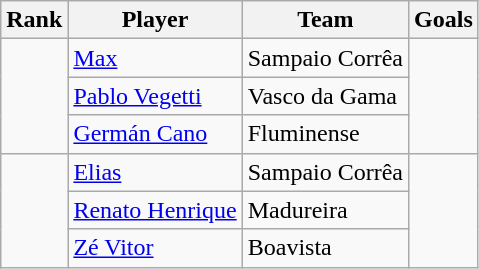<table class="wikitable">
<tr>
<th>Rank</th>
<th>Player</th>
<th>Team</th>
<th>Goals</th>
</tr>
<tr>
<td rowspan=3></td>
<td> <a href='#'>Max</a></td>
<td>Sampaio Corrêa</td>
<td rowspan=3></td>
</tr>
<tr>
<td> <a href='#'>Pablo Vegetti</a></td>
<td>Vasco da Gama</td>
</tr>
<tr>
<td> <a href='#'>Germán Cano</a></td>
<td>Fluminense</td>
</tr>
<tr>
<td rowspan=3></td>
<td> <a href='#'>Elias</a></td>
<td>Sampaio Corrêa</td>
<td rowspan=3></td>
</tr>
<tr>
<td> <a href='#'>Renato Henrique</a></td>
<td>Madureira</td>
</tr>
<tr>
<td> <a href='#'>Zé Vitor</a></td>
<td>Boavista</td>
</tr>
</table>
